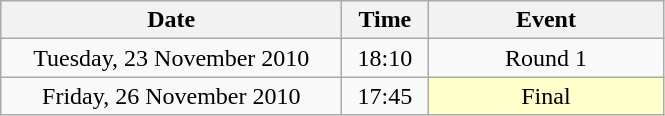<table class = "wikitable" style="text-align:center;">
<tr>
<th width=220>Date</th>
<th width=50>Time</th>
<th width=150>Event</th>
</tr>
<tr>
<td>Tuesday, 23 November 2010</td>
<td>18:10</td>
<td>Round 1</td>
</tr>
<tr>
<td>Friday, 26 November 2010</td>
<td>17:45</td>
<td bgcolor=ffffcc>Final</td>
</tr>
</table>
